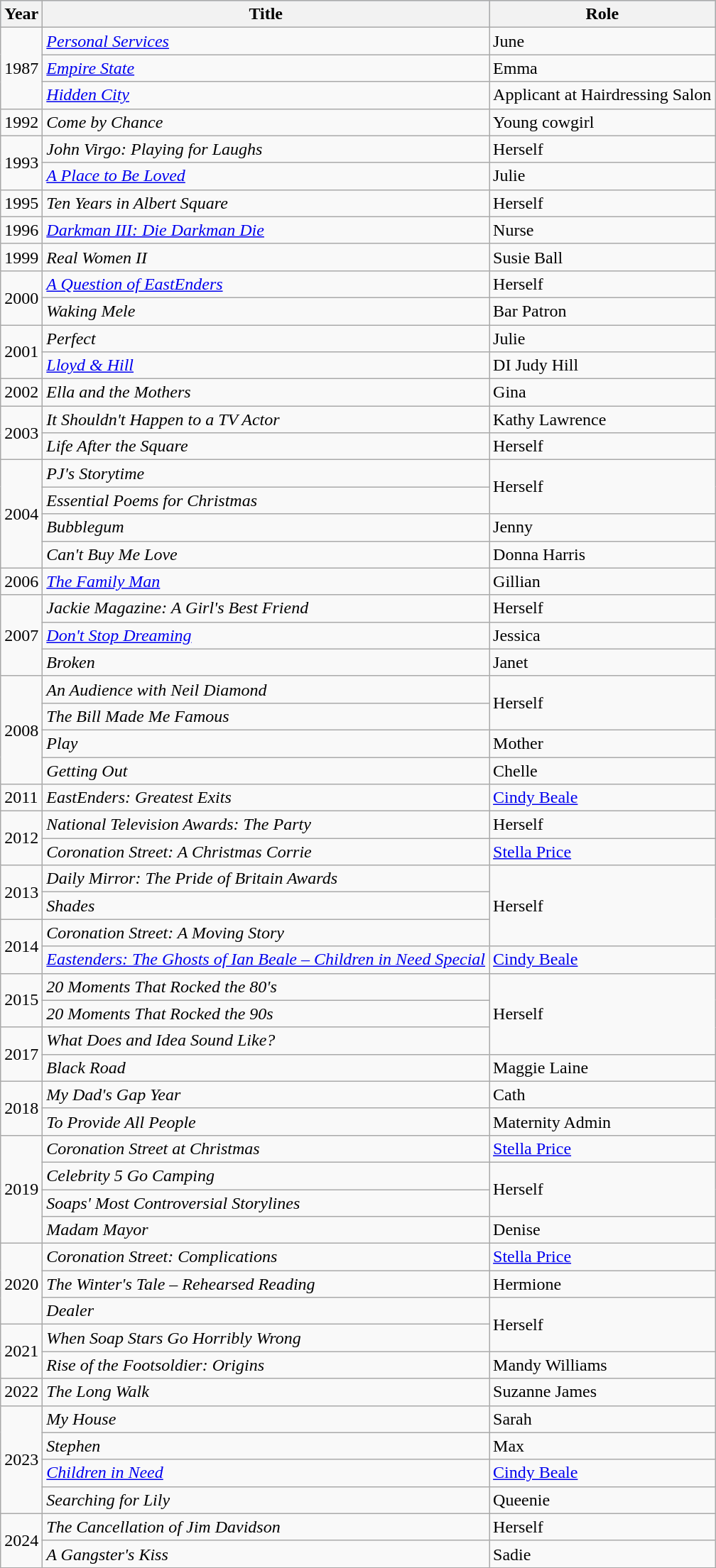<table class="wikitable">
<tr style="background:#b0c4de; text-align:center;">
<th>Year</th>
<th>Title</th>
<th>Role</th>
</tr>
<tr>
<td rowspan="3">1987</td>
<td><em><a href='#'>Personal Services</a></em></td>
<td>June</td>
</tr>
<tr>
<td><a href='#'><em>Empire State</em></a></td>
<td>Emma</td>
</tr>
<tr>
<td><a href='#'><em>Hidden City</em></a></td>
<td>Applicant at Hairdressing Salon</td>
</tr>
<tr>
<td>1992</td>
<td><em>Come by Chance</em></td>
<td>Young cowgirl</td>
</tr>
<tr>
<td rowspan="2">1993</td>
<td><em>John Virgo: Playing for Laughs</em></td>
<td>Herself</td>
</tr>
<tr>
<td><em><a href='#'>A Place to Be Loved</a></em></td>
<td>Julie</td>
</tr>
<tr>
<td>1995</td>
<td><em>Ten Years in Albert Square</em></td>
<td>Herself</td>
</tr>
<tr>
<td>1996</td>
<td><em><a href='#'>Darkman III: Die Darkman Die</a></em></td>
<td>Nurse</td>
</tr>
<tr>
<td>1999</td>
<td><em>Real Women II</em></td>
<td>Susie Ball</td>
</tr>
<tr>
<td rowspan="2">2000</td>
<td><em><a href='#'>A Question of EastEnders</a></em></td>
<td>Herself</td>
</tr>
<tr>
<td><em>Waking Mele</em></td>
<td>Bar Patron</td>
</tr>
<tr>
<td rowspan="2">2001</td>
<td><em>Perfect</em></td>
<td>Julie</td>
</tr>
<tr>
<td><em><a href='#'>Lloyd & Hill</a></em></td>
<td>DI Judy Hill</td>
</tr>
<tr>
<td>2002</td>
<td><em>Ella and the Mothers</em></td>
<td>Gina</td>
</tr>
<tr>
<td rowspan="2">2003</td>
<td><em>It Shouldn't Happen to a TV Actor</em></td>
<td>Kathy Lawrence</td>
</tr>
<tr>
<td><em>Life After the Square</em></td>
<td>Herself</td>
</tr>
<tr>
<td rowspan="4">2004</td>
<td><em>PJ's Storytime</em></td>
<td rowspan="2">Herself</td>
</tr>
<tr>
<td><em>Essential Poems for Christmas</em></td>
</tr>
<tr>
<td><em>Bubblegum</em></td>
<td>Jenny</td>
</tr>
<tr>
<td><em>Can't Buy Me Love</em></td>
<td>Donna Harris</td>
</tr>
<tr>
<td>2006</td>
<td><a href='#'><em>The Family Man</em></a></td>
<td>Gillian</td>
</tr>
<tr>
<td rowspan="3">2007</td>
<td><em>Jackie Magazine: A Girl's Best Friend</em></td>
<td>Herself</td>
</tr>
<tr>
<td><em><a href='#'>Don't Stop Dreaming</a></em></td>
<td>Jessica</td>
</tr>
<tr>
<td><em>Broken</em></td>
<td>Janet</td>
</tr>
<tr>
<td rowspan="4">2008</td>
<td><em>An Audience with Neil Diamond</em></td>
<td rowspan="2">Herself</td>
</tr>
<tr>
<td><em>The Bill Made Me Famous</em></td>
</tr>
<tr>
<td><em>Play</em></td>
<td>Mother</td>
</tr>
<tr>
<td><em>Getting Out</em></td>
<td>Chelle</td>
</tr>
<tr>
<td>2011</td>
<td><em>EastEnders: Greatest Exits</em></td>
<td><a href='#'>Cindy Beale</a></td>
</tr>
<tr>
<td rowspan="2">2012</td>
<td><em>National Television Awards: The Party</em></td>
<td>Herself</td>
</tr>
<tr>
<td><em>Coronation Street: A Christmas Corrie</em></td>
<td><a href='#'>Stella Price</a></td>
</tr>
<tr>
<td rowspan="2">2013</td>
<td><em>Daily Mirror: The Pride of Britain Awards</em></td>
<td rowspan="3">Herself</td>
</tr>
<tr>
<td><em>Shades</em></td>
</tr>
<tr>
<td rowspan="2">2014</td>
<td><em>Coronation Street: A Moving Story</em></td>
</tr>
<tr>
<td><a href='#'><em>Eastenders: The Ghosts of Ian Beale – Children in Need Special</em></a></td>
<td><a href='#'>Cindy Beale</a></td>
</tr>
<tr>
<td rowspan="2">2015</td>
<td><em>20 Moments That Rocked the 80's</em></td>
<td rowspan="3">Herself</td>
</tr>
<tr>
<td><em>20 Moments That Rocked the 90s</em></td>
</tr>
<tr>
<td rowspan="2">2017</td>
<td><em>What Does and Idea Sound Like?</em></td>
</tr>
<tr>
<td><em>Black Road</em></td>
<td>Maggie Laine</td>
</tr>
<tr>
<td rowspan="2">2018</td>
<td><em>My Dad's Gap Year</em></td>
<td>Cath</td>
</tr>
<tr>
<td><em>To Provide All People</em></td>
<td>Maternity Admin</td>
</tr>
<tr>
<td rowspan="4">2019</td>
<td><em>Coronation Street at Christmas</em></td>
<td><a href='#'>Stella Price</a></td>
</tr>
<tr>
<td><em>Celebrity 5 Go Camping</em></td>
<td rowspan="2">Herself</td>
</tr>
<tr>
<td><em>Soaps' Most Controversial Storylines</em></td>
</tr>
<tr>
<td><em>Madam Mayor</em></td>
<td>Denise</td>
</tr>
<tr>
<td rowspan="3">2020</td>
<td><em>Coronation Street: Complications</em></td>
<td><a href='#'>Stella Price</a></td>
</tr>
<tr>
<td><em>The Winter's Tale – Rehearsed Reading</em></td>
<td>Hermione</td>
</tr>
<tr>
<td><em>Dealer</em></td>
<td rowspan="2">Herself</td>
</tr>
<tr>
<td rowspan="2">2021</td>
<td><em>When Soap Stars Go Horribly Wrong</em></td>
</tr>
<tr>
<td><em>Rise of the Footsoldier: Origins</em></td>
<td>Mandy Williams</td>
</tr>
<tr>
<td>2022</td>
<td><em>The Long Walk</em></td>
<td>Suzanne James</td>
</tr>
<tr>
<td rowspan="4">2023</td>
<td><em>My House</em></td>
<td>Sarah</td>
</tr>
<tr>
<td><em>Stephen</em></td>
<td>Max</td>
</tr>
<tr>
<td><em><a href='#'>Children in Need</a></em></td>
<td><a href='#'>Cindy Beale</a></td>
</tr>
<tr>
<td><em>Searching for Lily</em></td>
<td>Queenie</td>
</tr>
<tr>
<td rowspan="2">2024</td>
<td><em>The Cancellation of Jim Davidson</em></td>
<td>Herself</td>
</tr>
<tr>
<td><em>A Gangster's Kiss</em></td>
<td>Sadie</td>
</tr>
</table>
